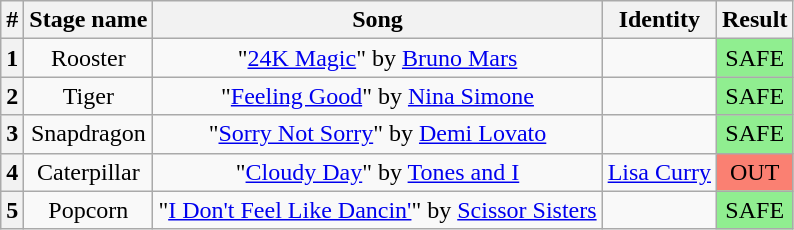<table class="wikitable plainrowheaders" style="text-align: center;">
<tr>
<th>#</th>
<th>Stage name</th>
<th>Song</th>
<th>Identity</th>
<th>Result</th>
</tr>
<tr>
<th>1</th>
<td>Rooster</td>
<td>"<a href='#'>24K Magic</a>" by <a href='#'>Bruno Mars</a></td>
<td></td>
<td bgcolor=lightgreen>SAFE</td>
</tr>
<tr>
<th>2</th>
<td>Tiger</td>
<td>"<a href='#'>Feeling Good</a>" by <a href='#'>Nina Simone</a></td>
<td></td>
<td bgcolor=lightgreen>SAFE</td>
</tr>
<tr>
<th>3</th>
<td>Snapdragon</td>
<td>"<a href='#'>Sorry Not Sorry</a>" by <a href='#'>Demi Lovato</a></td>
<td></td>
<td bgcolor=lightgreen>SAFE</td>
</tr>
<tr>
<th>4</th>
<td>Caterpillar</td>
<td>"<a href='#'>Cloudy Day</a>" by <a href='#'>Tones and I</a></td>
<td><a href='#'>Lisa Curry</a></td>
<td bgcolor=salmon>OUT</td>
</tr>
<tr>
<th>5</th>
<td>Popcorn</td>
<td>"<a href='#'>I Don't Feel Like Dancin'</a>" by <a href='#'>Scissor Sisters</a></td>
<td></td>
<td bgcolor=lightgreen>SAFE</td>
</tr>
</table>
